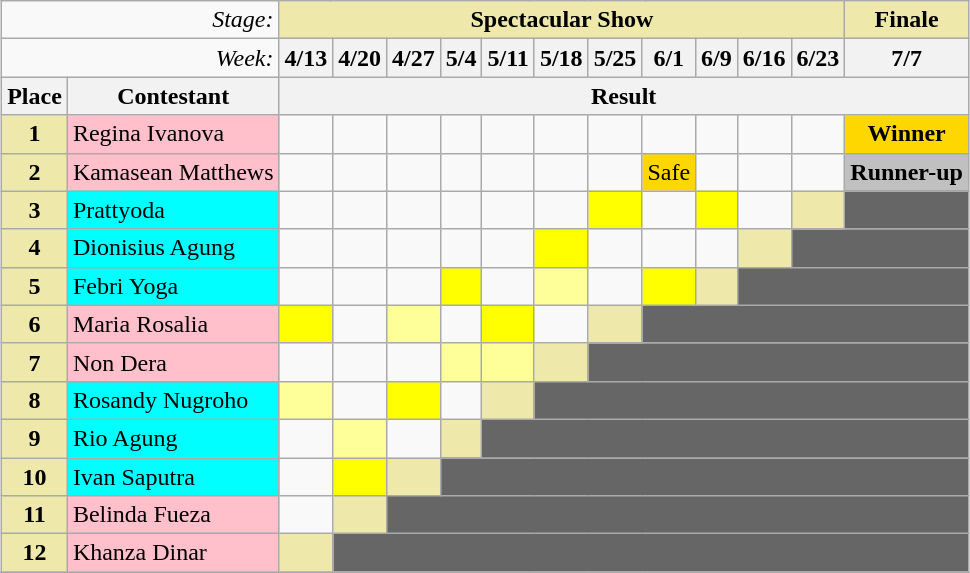<table class="wikitable" style="margin: 1em auto;">
<tr>
<td colspan="2" align="right"><em>Stage:</em></td>
<td colspan="11" bgcolor="palegoldenrod" align="Center"><strong>Spectacular Show</strong></td>
<td bgcolor="palegoldenrod" align="Center"><strong>Finale</strong></td>
</tr>
<tr>
<td colspan="2" align="right"><em>Week:</em></td>
<th>4/13</th>
<th>4/20</th>
<th>4/27</th>
<th>5/4</th>
<th>5/11</th>
<th>5/18</th>
<th>5/25</th>
<th>6/1</th>
<th>6/9</th>
<th>6/16</th>
<th>6/23</th>
<th>7/7</th>
</tr>
<tr>
<th>Place</th>
<th>Contestant</th>
<th colspan="12" align="center">Result</th>
</tr>
<tr>
<td align="center" bgcolor="palegoldenrod"><strong>1</strong></td>
<td bgcolor="pink">Regina Ivanova</td>
<td></td>
<td></td>
<td></td>
<td></td>
<td></td>
<td></td>
<td></td>
<td></td>
<td></td>
<td></td>
<td></td>
<td align="center" bgcolor="gold"><strong>Winner</strong></td>
</tr>
<tr>
<td align="center" bgcolor="palegoldenrod"><strong>2</strong></td>
<td bgcolor="pink">Kamasean Matthews</td>
<td></td>
<td></td>
<td></td>
<td></td>
<td></td>
<td></td>
<td></td>
<td bgcolor="gold" align="center">Safe</td>
<td></td>
<td></td>
<td></td>
<td align="center" bgcolor="silver"><strong>Runner-up</strong></td>
</tr>
<tr>
<td align="center" bgcolor="palegoldenrod"><strong>3</strong></td>
<td bgcolor="cyan">Prattyoda</td>
<td></td>
<td></td>
<td></td>
<td></td>
<td></td>
<td></td>
<td bgcolor="FFFF00" align="center"></td>
<td></td>
<td bgcolor="FFFF00" align="center"></td>
<td></td>
<td bgcolor="palegoldenrod" align="center"></td>
<td colspan="1" bgcolor="666666"></td>
</tr>
<tr>
<td align="center" bgcolor="palegoldenrod"><strong>4</strong></td>
<td bgcolor="cyan">Dionisius Agung</td>
<td></td>
<td></td>
<td></td>
<td></td>
<td></td>
<td bgcolor="FFFF00" align="center"></td>
<td></td>
<td></td>
<td></td>
<td bgcolor="palegoldenrod" align="center"></td>
<td colspan="2" bgcolor="666666"></td>
</tr>
<tr>
<td align="center" bgcolor="palegoldenrod"><strong>5</strong></td>
<td bgcolor="cyan">Febri Yoga</td>
<td></td>
<td></td>
<td></td>
<td bgcolor="FFFF00" align="center"></td>
<td></td>
<td bgcolor="FFFF99" align="center"></td>
<td></td>
<td bgcolor="FFFF00" align="center"></td>
<td bgcolor="palegoldenrod" align="center"></td>
<td colspan="3" bgcolor="666666"></td>
</tr>
<tr>
<td align="center" bgcolor="palegoldenrod"><strong>6</strong></td>
<td bgcolor="pink">Maria Rosalia</td>
<td bgcolor="FFFF00" align="center"></td>
<td></td>
<td bgcolor="FFFF99" align="center"></td>
<td></td>
<td bgcolor="FFFF00" align="center"></td>
<td></td>
<td bgcolor="palegoldenrod" align="center"></td>
<td colspan="5" bgcolor="666666"></td>
</tr>
<tr>
<td align="center" bgcolor="palegoldenrod"><strong>7</strong></td>
<td bgcolor="pink">Non Dera</td>
<td></td>
<td></td>
<td></td>
<td bgcolor="FFFF99" align="center"></td>
<td bgcolor="FFFF99" align="center"></td>
<td bgcolor="palegoldenrod" align="center"></td>
<td colspan="6" bgcolor="666666"></td>
</tr>
<tr>
<td align="center" bgcolor="palegoldenrod"><strong>8</strong></td>
<td bgcolor="cyan">Rosandy Nugroho</td>
<td bgcolor="FFFF99" align="center"></td>
<td></td>
<td bgcolor="FFFF00" align="center"></td>
<td></td>
<td bgcolor="palegoldenrod" align="center"></td>
<td colspan="7" bgcolor="666666"></td>
</tr>
<tr>
<td align="center" bgcolor="palegoldenrod"><strong>9</strong></td>
<td bgcolor="cyan">Rio Agung</td>
<td></td>
<td bgcolor="FFFF99" align="center"></td>
<td></td>
<td bgcolor="palegoldenrod" align="center"></td>
<td colspan="8" bgcolor="666666"></td>
</tr>
<tr>
<td align="center" bgcolor="palegoldenrod"><strong>10</strong></td>
<td bgcolor="cyan">Ivan Saputra</td>
<td></td>
<td bgcolor="FFFF00" align="center"></td>
<td bgcolor="palegoldenrod" align="center"></td>
<td colspan="9" bgcolor="666666"></td>
</tr>
<tr>
<td align="center" bgcolor="palegoldenrod"><strong>11</strong></td>
<td bgcolor="pink">Belinda Fueza</td>
<td></td>
<td bgcolor="palegoldenrod" align="center"></td>
<td colspan="10" bgcolor="666666"></td>
</tr>
<tr>
<td align="center" bgcolor="palegoldenrod"><strong>12</strong></td>
<td bgcolor="pink">Khanza Dinar</td>
<td bgcolor="palegoldenrod" align="center"></td>
<td colspan="11" bgcolor="666666"></td>
</tr>
<tr>
</tr>
</table>
